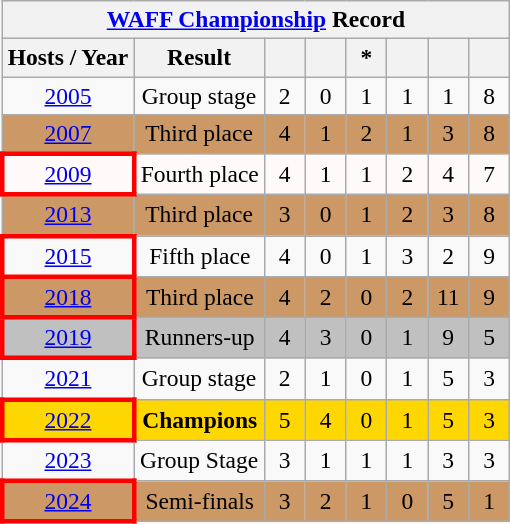<table class="wikitable" style="text-align: center;font-size:98%;">
<tr>
<th colspan=9><a href='#'>WAFF Championship</a> Record</th>
</tr>
<tr>
<th>Hosts / Year</th>
<th>Result</th>
<th width=20></th>
<th width=20></th>
<th width=20>*</th>
<th width=20></th>
<th width=20></th>
<th width=20></th>
</tr>
<tr>
<td> <a href='#'>2005</a></td>
<td>Group stage</td>
<td>2</td>
<td>0</td>
<td>1</td>
<td>1</td>
<td>1</td>
<td>8</td>
</tr>
<tr style="background:#c96;">
<td> <a href='#'>2007</a></td>
<td>Third place</td>
<td>4</td>
<td>1</td>
<td>2</td>
<td>1</td>
<td>3</td>
<td>8</td>
</tr>
<tr style="background:snow;">
<td style="border: 3px solid red"> <a href='#'>2009</a></td>
<td>Fourth place</td>
<td>4</td>
<td>1</td>
<td>1</td>
<td>2</td>
<td>4</td>
<td>7</td>
</tr>
<tr style="background:#c96;">
<td> <a href='#'>2013</a></td>
<td>Third place</td>
<td>3</td>
<td>0</td>
<td>1</td>
<td>2</td>
<td>3</td>
<td>8</td>
</tr>
<tr>
<td style="border: 3px solid red"> <a href='#'>2015</a></td>
<td>Fifth place</td>
<td>4</td>
<td>0</td>
<td>1</td>
<td>3</td>
<td>2</td>
<td>9</td>
</tr>
<tr style="background:#c96;">
<td style="border: 3px solid red"> <a href='#'>2018</a></td>
<td>Third place</td>
<td>4</td>
<td>2</td>
<td>0</td>
<td>2</td>
<td>11</td>
<td>9</td>
</tr>
<tr style="background:silver;">
<td style="border: 3px solid red"> <a href='#'>2019</a></td>
<td>Runners-up</td>
<td>4</td>
<td>3</td>
<td>0</td>
<td>1</td>
<td>9</td>
<td>5</td>
</tr>
<tr>
<td> <a href='#'>2021</a></td>
<td>Group stage</td>
<td>2</td>
<td>1</td>
<td>0</td>
<td>1</td>
<td>5</td>
<td>3</td>
</tr>
<tr style="background:gold;">
<td style="border: 3px solid red"> <a href='#'>2022</a></td>
<td><strong>Champions</strong></td>
<td>5</td>
<td>4</td>
<td>0</td>
<td>1</td>
<td>5</td>
<td>3</td>
</tr>
<tr>
<td> <a href='#'>2023</a></td>
<td>Group Stage</td>
<td>3</td>
<td>1</td>
<td>1</td>
<td>1</td>
<td>3</td>
<td>3</td>
</tr>
<tr style="background:#c96;">
<td style="border: 3px solid red"> <a href='#'>2024</a></td>
<td>Semi-finals</td>
<td>3</td>
<td>2</td>
<td>1</td>
<td>0</td>
<td>5</td>
<td>1</td>
</tr>
</table>
